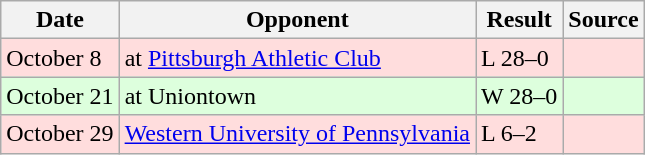<table class="wikitable">
<tr>
<th>Date</th>
<th>Opponent</th>
<th>Result</th>
<th>Source</th>
</tr>
<tr style="background: #ffdddd;">
<td>October 8</td>
<td>at <a href='#'>Pittsburgh Athletic Club</a></td>
<td>L 28–0</td>
<td></td>
</tr>
<tr style="background: #ddffdd;">
<td>October 21</td>
<td>at Uniontown</td>
<td>W 28–0</td>
<td></td>
</tr>
<tr style="background: #ffdddd;">
<td>October 29</td>
<td><a href='#'>Western University of Pennsylvania</a></td>
<td>L 6–2</td>
<td></td>
</tr>
</table>
